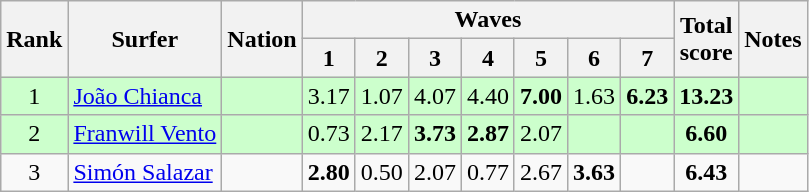<table class="wikitable sortable" style="text-align:center">
<tr>
<th rowspan=2>Rank</th>
<th rowspan=2>Surfer</th>
<th rowspan=2>Nation</th>
<th colspan=7>Waves</th>
<th rowspan=2>Total<br>score</th>
<th rowspan=2>Notes</th>
</tr>
<tr>
<th>1</th>
<th>2</th>
<th>3</th>
<th>4</th>
<th>5</th>
<th>6</th>
<th>7</th>
</tr>
<tr bgcolor=ccffcc>
<td>1</td>
<td align=left><a href='#'>João Chianca</a></td>
<td align=left></td>
<td>3.17</td>
<td>1.07</td>
<td>4.07</td>
<td>4.40</td>
<td><strong>7.00</strong></td>
<td>1.63</td>
<td><strong>6.23</strong></td>
<td><strong>13.23</strong></td>
<td></td>
</tr>
<tr bgcolor=ccffcc>
<td>2</td>
<td align=left><a href='#'>Franwill Vento</a></td>
<td align=left></td>
<td>0.73</td>
<td>2.17</td>
<td><strong>3.73</strong></td>
<td><strong>2.87</strong></td>
<td>2.07</td>
<td></td>
<td></td>
<td><strong>6.60</strong></td>
<td></td>
</tr>
<tr>
<td>3</td>
<td align=left><a href='#'>Simón Salazar</a></td>
<td align=left></td>
<td><strong>2.80</strong></td>
<td>0.50</td>
<td>2.07</td>
<td>0.77</td>
<td>2.67</td>
<td><strong>3.63</strong></td>
<td></td>
<td><strong>6.43</strong></td>
<td></td>
</tr>
</table>
